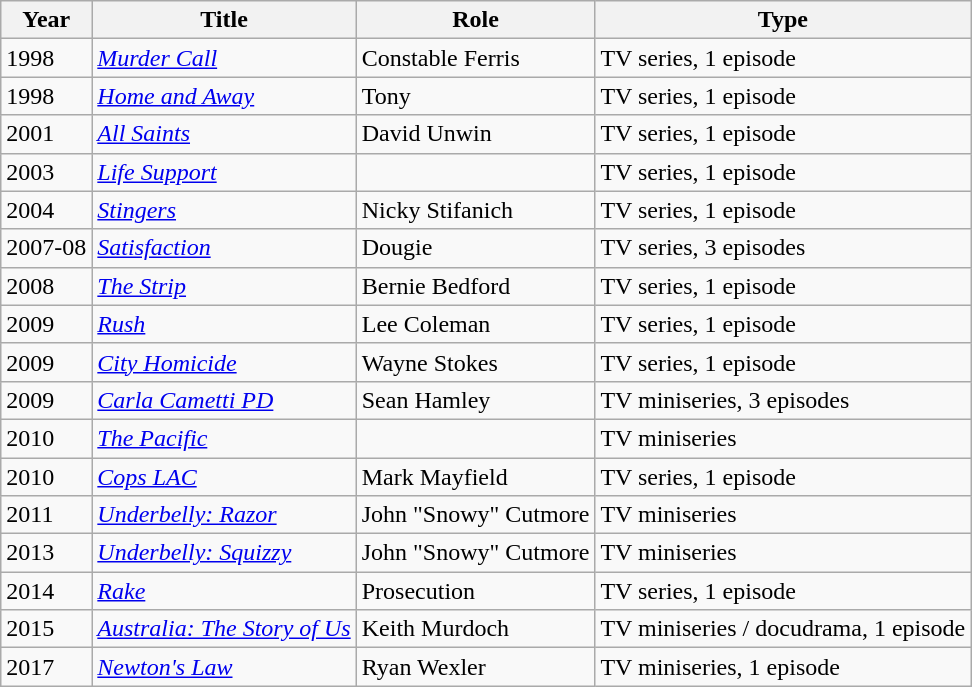<table class="wikitable">
<tr>
<th>Year</th>
<th>Title</th>
<th>Role</th>
<th>Type</th>
</tr>
<tr>
<td>1998</td>
<td><em><a href='#'>Murder Call</a></em></td>
<td>Constable Ferris</td>
<td>TV series, 1 episode</td>
</tr>
<tr>
<td>1998</td>
<td><em><a href='#'>Home and Away</a></em></td>
<td>Tony</td>
<td>TV series, 1 episode</td>
</tr>
<tr>
<td>2001</td>
<td><em><a href='#'>All Saints</a></em></td>
<td>David Unwin</td>
<td>TV series, 1 episode</td>
</tr>
<tr>
<td>2003</td>
<td><em><a href='#'>Life Support</a></em></td>
<td></td>
<td>TV series, 1 episode</td>
</tr>
<tr>
<td>2004</td>
<td><em><a href='#'>Stingers</a></em></td>
<td>Nicky Stifanich</td>
<td>TV series, 1 episode</td>
</tr>
<tr>
<td>2007-08</td>
<td><em><a href='#'>Satisfaction</a></em></td>
<td>Dougie</td>
<td>TV series, 3 episodes</td>
</tr>
<tr>
<td>2008</td>
<td><em><a href='#'>The Strip</a></em></td>
<td>Bernie Bedford</td>
<td>TV series, 1 episode</td>
</tr>
<tr>
<td>2009</td>
<td><em><a href='#'>Rush</a></em></td>
<td>Lee Coleman</td>
<td>TV series, 1 episode</td>
</tr>
<tr>
<td>2009</td>
<td><em><a href='#'>City Homicide</a></em></td>
<td>Wayne Stokes</td>
<td>TV series, 1 episode</td>
</tr>
<tr>
<td>2009</td>
<td><em><a href='#'>Carla Cametti PD</a></em></td>
<td>Sean Hamley</td>
<td>TV miniseries, 3 episodes</td>
</tr>
<tr>
<td>2010</td>
<td><em><a href='#'>The Pacific</a></em></td>
<td></td>
<td>TV miniseries</td>
</tr>
<tr>
<td>2010</td>
<td><em><a href='#'>Cops LAC</a></em></td>
<td>Mark Mayfield</td>
<td>TV series, 1  episode</td>
</tr>
<tr>
<td>2011</td>
<td><em><a href='#'>Underbelly: Razor</a></em></td>
<td>John "Snowy" Cutmore</td>
<td>TV miniseries</td>
</tr>
<tr>
<td>2013</td>
<td><em><a href='#'>Underbelly: Squizzy</a></em></td>
<td>John "Snowy" Cutmore</td>
<td>TV miniseries</td>
</tr>
<tr>
<td>2014</td>
<td><em><a href='#'>Rake</a></em></td>
<td>Prosecution</td>
<td>TV series, 1 episode</td>
</tr>
<tr>
<td>2015</td>
<td><em><a href='#'>Australia: The Story of Us</a></em></td>
<td>Keith Murdoch</td>
<td>TV miniseries / docudrama, 1 episode</td>
</tr>
<tr>
<td>2017</td>
<td><em><a href='#'>Newton's Law</a></em></td>
<td>Ryan Wexler</td>
<td>TV miniseries, 1 episode</td>
</tr>
</table>
